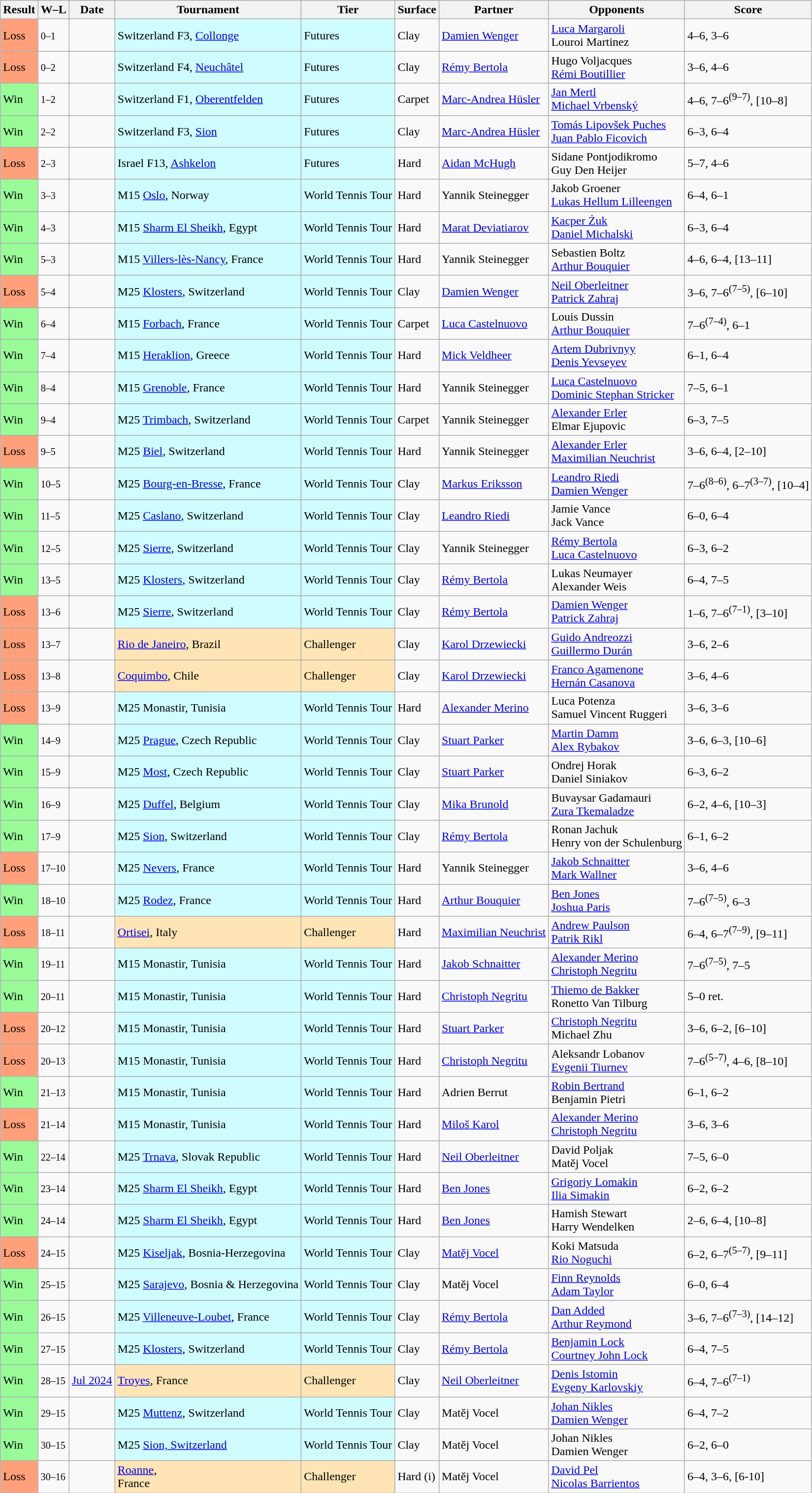<table class="sortable wikitable">
<tr>
<th>Result</th>
<th class="unsortable">W–L</th>
<th>Date</th>
<th>Tournament</th>
<th>Tier</th>
<th>Surface</th>
<th>Partner</th>
<th>Opponents</th>
<th class="unsortable">Score</th>
</tr>
<tr>
<td bgcolor=FFA07A>Loss</td>
<td><small>0–1</small></td>
<td></td>
<td style="background:#cffcff;">Switzerland F3, <a href='#'>Collonge</a></td>
<td style="background:#cffcff;">Futures</td>
<td>Clay</td>
<td> <a href='#'>Damien Wenger</a></td>
<td> <a href='#'>Luca Margaroli</a> <br> Louroi Martinez</td>
<td>4–6, 3–6</td>
</tr>
<tr>
<td bgcolor=FFA07A>Loss</td>
<td><small>0–2</small></td>
<td></td>
<td style="background:#cffcff;">Switzerland F4, <a href='#'>Neuchâtel</a></td>
<td style="background:#cffcff;">Futures</td>
<td>Clay</td>
<td> <a href='#'>Rémy Bertola</a></td>
<td> Hugo Voljacques <br> <a href='#'>Rémi Boutillier</a></td>
<td>3–6, 4–6</td>
</tr>
<tr>
<td bgcolor=98FB98>Win</td>
<td><small>1–2</small></td>
<td></td>
<td style="background:#cffcff;">Switzerland F1, <a href='#'>Oberentfelden</a></td>
<td style="background:#cffcff;">Futures</td>
<td>Carpet</td>
<td> <a href='#'>Marc-Andrea Hüsler</a></td>
<td> <a href='#'>Jan Mertl</a> <br> <a href='#'>Michael Vrbenský</a></td>
<td>4–6, 7–6<sup>(9–7)</sup>, [10–8]</td>
</tr>
<tr>
<td bgcolor=98FB98>Win</td>
<td><small>2–2</small></td>
<td></td>
<td style="background:#cffcff;">Switzerland F3, <a href='#'>Sion</a></td>
<td style="background:#cffcff;">Futures</td>
<td>Clay</td>
<td> <a href='#'>Marc-Andrea Hüsler</a></td>
<td> <a href='#'>Tomás Lipovšek Puches</a> <br> <a href='#'>Juan Pablo Ficovich</a></td>
<td>6–3, 6–4</td>
</tr>
<tr>
<td bgcolor=FFA07A>Loss</td>
<td><small>2–3</small></td>
<td></td>
<td style="background:#cffcff;">Israel F13, <a href='#'>Ashkelon</a></td>
<td style="background:#cffcff;">Futures</td>
<td>Hard</td>
<td> <a href='#'>Aidan McHugh</a></td>
<td> Sidane Pontjodikromo <br> Guy Den Heijer</td>
<td>5–7, 4–6</td>
</tr>
<tr>
<td bgcolor=98FB98>Win</td>
<td><small>3–3</small></td>
<td></td>
<td style="background:#cffcff;">M15 <a href='#'>Oslo</a>, Norway</td>
<td style="background:#cffcff;">World Tennis Tour</td>
<td>Hard</td>
<td> Yannik Steinegger</td>
<td> Jakob Groener <br> <a href='#'>Lukas Hellum Lilleengen</a></td>
<td>6–4, 6–1</td>
</tr>
<tr>
<td bgcolor=98FB98>Win</td>
<td><small>4–3</small></td>
<td></td>
<td style="background:#cffcff;">M15 <a href='#'>Sharm El Sheikh</a>, Egypt</td>
<td style="background:#cffcff;">World Tennis Tour</td>
<td>Hard</td>
<td> <a href='#'>Marat Deviatiarov</a></td>
<td> <a href='#'>Kacper Żuk</a> <br> <a href='#'>Daniel Michalski</a></td>
<td>6–3, 6–4</td>
</tr>
<tr>
<td bgcolor=98FB98>Win</td>
<td><small>5–3</small></td>
<td></td>
<td style="background:#cffcff;">M15 <a href='#'>Villers-lès-Nancy</a>, France</td>
<td style="background:#cffcff;">World Tennis Tour</td>
<td>Hard</td>
<td> Yannik Steinegger</td>
<td> Sebastien Boltz <br> <a href='#'>Arthur Bouquier</a></td>
<td>4–6, 6–4, [13–11]</td>
</tr>
<tr>
<td bgcolor=FFA07A>Loss</td>
<td><small>5–4</small></td>
<td></td>
<td style="background:#cffcff;">M25 <a href='#'>Klosters</a>, Switzerland</td>
<td style="background:#cffcff;">World Tennis Tour</td>
<td>Clay</td>
<td> <a href='#'>Damien Wenger</a></td>
<td> <a href='#'>Neil Oberleitner</a> <br> <a href='#'>Patrick Zahraj</a></td>
<td>3–6, 7–6<sup>(7–5)</sup>, [6–10]</td>
</tr>
<tr>
<td bgcolor=98FB98>Win</td>
<td><small>6–4</small></td>
<td></td>
<td style="background:#cffcff;">M15 <a href='#'>Forbach</a>, France</td>
<td style="background:#cffcff;">World Tennis Tour</td>
<td>Carpet</td>
<td> <a href='#'>Luca Castelnuovo</a></td>
<td> Louis Dussin <br> <a href='#'>Arthur Bouquier</a></td>
<td>7–6<sup>(7–4)</sup>, 6–1</td>
</tr>
<tr>
<td bgcolor=98FB98>Win</td>
<td><small>7–4</small></td>
<td></td>
<td style="background:#cffcff;">M15 <a href='#'>Heraklion</a>, Greece</td>
<td style="background:#cffcff;">World Tennis Tour</td>
<td>Hard</td>
<td> <a href='#'>Mick Veldheer</a></td>
<td> <a href='#'>Artem Dubrivnyy</a> <br> <a href='#'>Denis Yevseyev</a></td>
<td>6–1, 6–4</td>
</tr>
<tr>
<td bgcolor=98FB98>Win</td>
<td><small>8–4</small></td>
<td></td>
<td style="background:#cffcff;">M15 <a href='#'>Grenoble</a>, France</td>
<td style="background:#cffcff;">World Tennis Tour</td>
<td>Hard</td>
<td> Yannik Steinegger</td>
<td> <a href='#'>Luca Castelnuovo</a> <br> <a href='#'>Dominic Stephan Stricker</a></td>
<td>7–5, 6–1</td>
</tr>
<tr>
<td bgcolor=98FB98>Win</td>
<td><small>9–4</small></td>
<td></td>
<td style="background:#cffcff;">M25 <a href='#'>Trimbach</a>, Switzerland</td>
<td style="background:#cffcff;">World Tennis Tour</td>
<td>Carpet</td>
<td> Yannik Steinegger</td>
<td> <a href='#'>Alexander Erler</a> <br> Elmar Ejupovic</td>
<td>6–3, 7–5</td>
</tr>
<tr>
<td bgcolor=FFA07A>Loss</td>
<td><small>9–5</small></td>
<td></td>
<td style="background:#cffcff;">M25 <a href='#'>Biel</a>, Switzerland</td>
<td style="background:#cffcff;">World Tennis Tour</td>
<td>Hard</td>
<td> Yannik Steinegger</td>
<td> <a href='#'>Alexander Erler</a> <br> <a href='#'>Maximilian Neuchrist</a></td>
<td>3–6, 6–4, [2–10]</td>
</tr>
<tr>
<td bgcolor=98FB98>Win</td>
<td><small>10–5</small></td>
<td></td>
<td style="background:#cffcff;">M25 <a href='#'>Bourg-en-Bresse</a>, France</td>
<td style="background:#cffcff;">World Tennis Tour</td>
<td>Clay</td>
<td> <a href='#'>Markus Eriksson</a></td>
<td> <a href='#'>Leandro Riedi</a> <br> <a href='#'>Damien Wenger</a></td>
<td>7–6<sup>(8–6)</sup>, 6–7<sup>(3–7)</sup>, [10–4]</td>
</tr>
<tr>
<td bgcolor=98FB98>Win</td>
<td><small>11–5</small></td>
<td></td>
<td style="background:#cffcff;">M25 <a href='#'>Caslano</a>, Switzerland</td>
<td style="background:#cffcff;">World Tennis Tour</td>
<td>Clay</td>
<td> <a href='#'>Leandro Riedi</a></td>
<td> Jamie Vance <br> Jack Vance</td>
<td>6–0, 6–4</td>
</tr>
<tr>
<td bgcolor=98FB98>Win</td>
<td><small>12–5</small></td>
<td></td>
<td style="background:#cffcff;">M25 <a href='#'>Sierre</a>, Switzerland</td>
<td style="background:#cffcff;">World Tennis Tour</td>
<td>Clay</td>
<td> Yannik Steinegger</td>
<td> <a href='#'>Rémy Bertola</a> <br> <a href='#'>Luca Castelnuovo</a></td>
<td>6–3, 6–2</td>
</tr>
<tr>
<td bgcolor=98FB98>Win</td>
<td><small>13–5</small></td>
<td></td>
<td style="background:#cffcff;">M25 <a href='#'>Klosters</a>, Switzerland</td>
<td style="background:#cffcff;">World Tennis Tour</td>
<td>Clay</td>
<td> <a href='#'>Rémy Bertola</a></td>
<td> Lukas Neumayer <br> Alexander Weis</td>
<td>6–4, 7–5</td>
</tr>
<tr>
<td bgcolor=FFA07A>Loss</td>
<td><small>13–6</small></td>
<td></td>
<td style="background:#cffcff;">M25 <a href='#'>Sierre</a>, Switzerland</td>
<td style="background:#cffcff;">World Tennis Tour</td>
<td>Clay</td>
<td> <a href='#'>Rémy Bertola</a></td>
<td> <a href='#'>Damien Wenger</a> <br> <a href='#'>Patrick Zahraj</a></td>
<td>1–6, 7–6<sup>(7–1)</sup>, [3–10]</td>
</tr>
<tr>
<td style="background:#FFA07A">Loss</td>
<td><small>13–7</small></td>
<td><a href='#'></a></td>
<td bgcolor=moccasin><a href='#'>Rio de Janeiro</a>, Brazil</td>
<td bgcolor=moccasin>Challenger</td>
<td>Clay</td>
<td> <a href='#'>Karol Drzewiecki</a></td>
<td> <a href='#'>Guido Andreozzi</a><br> <a href='#'>Guillermo Durán</a></td>
<td>3–6, 2–6</td>
</tr>
<tr>
<td style="background:#FFA07A">Loss</td>
<td><small>13–8</small></td>
<td><a href='#'></a></td>
<td bgcolor=moccasin><a href='#'>Coquimbo</a>, Chile</td>
<td bgcolor=moccasin>Challenger</td>
<td>Clay</td>
<td> <a href='#'>Karol Drzewiecki</a></td>
<td> <a href='#'>Franco Agamenone</a><br> <a href='#'>Hernán Casanova</a></td>
<td>3–6, 4–6</td>
</tr>
<tr>
<td bgcolor=FFA07A>Loss</td>
<td><small>13–9</small></td>
<td></td>
<td style="background:#cffcff;">M25 Monastir, Tunisia</td>
<td style="background:#cffcff;">World Tennis Tour</td>
<td>Hard</td>
<td> <a href='#'>Alexander Merino</a></td>
<td> Luca Potenza <br> Samuel Vincent Ruggeri</td>
<td>3–6, 3–6</td>
</tr>
<tr>
<td bgcolor=98FB98>Win</td>
<td><small>14–9</small></td>
<td></td>
<td style="background:#cffcff;">M25 <a href='#'>Prague</a>, Czech Republic</td>
<td style="background:#cffcff;">World Tennis Tour</td>
<td>Clay</td>
<td> <a href='#'>Stuart Parker</a></td>
<td> <a href='#'>Martin Damm</a> <br> <a href='#'>Alex Rybakov</a></td>
<td>3–6, 6–3, [10–6]</td>
</tr>
<tr>
<td bgcolor=98FB98>Win</td>
<td><small>15–9</small></td>
<td></td>
<td style="background:#cffcff;">M25 <a href='#'>Most</a>, Czech Republic</td>
<td style="background:#cffcff;">World Tennis Tour</td>
<td>Clay</td>
<td> <a href='#'>Stuart Parker</a></td>
<td> Ondrej Horak <br> Daniel Siniakov</td>
<td>6–3, 6–2</td>
</tr>
<tr>
<td bgcolor=98FB98>Win</td>
<td><small>16–9</small></td>
<td></td>
<td style="background:#cffcff;">M25 <a href='#'>Duffel</a>, Belgium</td>
<td style="background:#cffcff;">World Tennis Tour</td>
<td>Clay</td>
<td> <a href='#'>Mika Brunold</a></td>
<td> Buvaysar Gadamauri <br> <a href='#'>Zura Tkemaladze</a></td>
<td>6–2, 4–6, [10–3]</td>
</tr>
<tr>
<td bgcolor=98FB98>Win</td>
<td><small>17–9</small></td>
<td></td>
<td style="background:#cffcff;">M25 <a href='#'>Sion</a>, Switzerland</td>
<td style="background:#cffcff;">World Tennis Tour</td>
<td>Clay</td>
<td> <a href='#'>Rémy Bertola</a></td>
<td> Ronan Jachuk <br> Henry von der Schulenburg</td>
<td>6–1, 6–2</td>
</tr>
<tr>
<td bgcolor=FFA07A>Loss</td>
<td><small>17–10</small></td>
<td></td>
<td style="background:#cffcff;">M25 <a href='#'>Nevers</a>, France</td>
<td style="background:#cffcff;">World Tennis Tour</td>
<td>Hard</td>
<td> Yannik Steinegger</td>
<td> <a href='#'>Jakob Schnaitter</a> <br> <a href='#'>Mark Wallner</a></td>
<td>3–6, 4–6</td>
</tr>
<tr>
<td bgcolor=98FB98>Win</td>
<td><small>18–10</small></td>
<td></td>
<td style="background:#cffcff;">M25 <a href='#'>Rodez</a>, France</td>
<td style="background:#cffcff;">World Tennis Tour</td>
<td>Hard</td>
<td> <a href='#'>Arthur Bouquier</a></td>
<td> <a href='#'>Ben Jones</a> <br> <a href='#'>Joshua Paris</a></td>
<td>7–6<sup>(7–5)</sup>, 6–3</td>
</tr>
<tr>
<td style="background:#FFA07A;">Loss</td>
<td><small>18–11</small></td>
<td></td>
<td style="background:moccasin;"><a href='#'>Ortisei</a>, Italy</td>
<td style="background:moccasin;">Challenger</td>
<td>Hard</td>
<td> <a href='#'>Maximilian Neuchrist</a></td>
<td> <a href='#'>Andrew Paulson</a> <br>  <a href='#'>Patrik Rikl</a></td>
<td>6–4, 6–7<sup>(7–9)</sup>, [9–11]</td>
</tr>
<tr>
<td bgcolor=98FB98>Win</td>
<td><small>19–11</small></td>
<td></td>
<td style="background:#cffcff;">M15 Monastir, Tunisia</td>
<td style="background:#cffcff;">World Tennis Tour</td>
<td>Hard</td>
<td> <a href='#'>Jakob Schnaitter</a></td>
<td> <a href='#'>Alexander Merino</a> <br> <a href='#'>Christoph Negritu</a></td>
<td>7–6<sup>(7–5)</sup>, 7–5</td>
</tr>
<tr>
<td bgcolor=98FB98>Win</td>
<td><small>20–11</small></td>
<td></td>
<td style="background:#cffcff;">M15 Monastir, Tunisia</td>
<td style="background:#cffcff;">World Tennis Tour</td>
<td>Hard</td>
<td> <a href='#'>Christoph Negritu</a></td>
<td> <a href='#'>Thiemo de Bakker</a> <br> Ronetto Van Tilburg</td>
<td>5–0 ret.</td>
</tr>
<tr>
<td style="background:#FFA07A;">Loss</td>
<td><small>20–12</small></td>
<td></td>
<td style="background:#cffcff;">M15 Monastir, Tunisia</td>
<td style="background:#cffcff;">World Tennis Tour</td>
<td>Hard</td>
<td> <a href='#'>Stuart Parker</a></td>
<td> <a href='#'>Christoph Negritu</a> <br>  Michael Zhu</td>
<td>3–6, 6–2, [6–10]</td>
</tr>
<tr>
<td style="background:#FFA07A;">Loss</td>
<td><small>20–13</small></td>
<td></td>
<td style="background:#cffcff;">M15 Monastir, Tunisia</td>
<td style="background:#cffcff;">World Tennis Tour</td>
<td>Hard</td>
<td> <a href='#'>Christoph Negritu</a></td>
<td> Aleksandr Lobanov <br>  <a href='#'>Evgenii Tiurnev</a></td>
<td>7–6<sup>(5–7)</sup>, 4–6, [8–10]</td>
</tr>
<tr>
<td bgcolor=98FB98>Win</td>
<td><small>21–13</small></td>
<td></td>
<td style="background:#cffcff;">M15 Monastir, Tunisia</td>
<td style="background:#cffcff;">World Tennis Tour</td>
<td>Hard</td>
<td> Adrien Berrut</td>
<td> <a href='#'>Robin Bertrand</a> <br> Benjamin Pietri</td>
<td>6–1, 6–2</td>
</tr>
<tr>
<td style="background:#FFA07A;">Loss</td>
<td><small>21–14</small></td>
<td></td>
<td style="background:#cffcff;">M15 Monastir, Tunisia</td>
<td style="background:#cffcff;">World Tennis Tour</td>
<td>Hard</td>
<td> <a href='#'>Miloš Karol</a></td>
<td> <a href='#'>Alexander Merino</a> <br>  <a href='#'>Christoph Negritu</a></td>
<td>3–6, 3–6</td>
</tr>
<tr>
<td style="background:#98FB98;">Win</td>
<td><small>22–14</small></td>
<td></td>
<td style="background:#cffcff;">M25 <a href='#'>Trnava</a>, Slovak Republic</td>
<td style="background:#cffcff;">World Tennis Tour</td>
<td>Hard</td>
<td> <a href='#'>Neil Oberleitner</a></td>
<td> David Poljak <br>  Matěj Vocel</td>
<td>7–5, 6–0</td>
</tr>
<tr>
<td style="background:#98FB98;">Win</td>
<td><small>23–14</small></td>
<td></td>
<td style="background:#cffcff;">M25 <a href='#'>Sharm El Sheikh</a>, Egypt</td>
<td style="background:#cffcff;">World Tennis Tour</td>
<td>Hard</td>
<td> <a href='#'>Ben Jones</a></td>
<td> <a href='#'>Grigoriy Lomakin</a> <br>  <a href='#'>Ilia Simakin</a></td>
<td>6–2, 6–2</td>
</tr>
<tr>
<td style="background:#98FB98;">Win</td>
<td><small>24–14</small></td>
<td></td>
<td style="background:#cffcff;">M25 <a href='#'>Sharm El Sheikh</a>, Egypt</td>
<td style="background:#cffcff;">World Tennis Tour</td>
<td>Hard</td>
<td> <a href='#'>Ben Jones</a></td>
<td> Hamish Stewart <br>  Harry Wendelken</td>
<td>2–6, 6–4, [10–8]</td>
</tr>
<tr>
<td style="background:#FFA07A;">Loss</td>
<td><small>24–15</small></td>
<td></td>
<td style="background:#cffcff;">M25 <a href='#'>Kiseljak</a>, Bosnia-Herzegovina</td>
<td style="background:#cffcff;">World Tennis Tour</td>
<td>Clay</td>
<td> <a href='#'>Matěj Vocel</a></td>
<td> Koki Matsuda <br>  <a href='#'>Rio Noguchi</a></td>
<td>6–2, 6–7<sup>(5–7)</sup>, [9–11]</td>
</tr>
<tr>
<td style="background:#98FB98;">Win</td>
<td><small>25–15</small></td>
<td></td>
<td style="background:#cffcff;">M25 <a href='#'>Sarajevo</a>, Bosnia & Herzegovina</td>
<td style="background:#cffcff;">World Tennis Tour</td>
<td>Clay</td>
<td> Matěj Vocel</td>
<td> <a href='#'>Finn Reynolds</a> <br>  <a href='#'>Adam Taylor</a></td>
<td>6–0, 6–4</td>
</tr>
<tr>
<td style="background:#98FB98;">Win</td>
<td><small>26–15</small></td>
<td></td>
<td style="background:#cffcff;">M25 <a href='#'>Villeneuve-Loubet</a>, France</td>
<td style="background:#cffcff;">World Tennis Tour</td>
<td>Clay</td>
<td> <a href='#'>Rémy Bertola</a></td>
<td> <a href='#'>Dan Added</a> <br>  <a href='#'>Arthur Reymond</a></td>
<td>3–6, 7–6<sup>(7–3)</sup>, [14–12]</td>
</tr>
<tr>
<td style="background:#98FB98;">Win</td>
<td><small>27–15</small></td>
<td></td>
<td style="background:#cffcff;">M25 <a href='#'>Klosters</a>, Switzerland</td>
<td style="background:#cffcff;">World Tennis Tour</td>
<td>Clay</td>
<td> <a href='#'>Rémy Bertola</a></td>
<td> <a href='#'>Benjamin Lock</a> <br>  <a href='#'>Courtney John Lock</a></td>
<td>6–4, 7–5</td>
</tr>
<tr>
<td style="background:#98FB98;">Win</td>
<td><small>28–15</small></td>
<td><a href='#'>Jul 2024</a></td>
<td style="background:moccasin;"><a href='#'>Troyes</a>, France</td>
<td style="background:moccasin;">Challenger</td>
<td>Clay</td>
<td> <a href='#'>Neil Oberleitner</a></td>
<td> <a href='#'>Denis Istomin</a> <br>  <a href='#'>Evgeny Karlovskiy</a></td>
<td>6–4, 7–6<sup>(7–1)</sup></td>
</tr>
<tr>
<td style="background:#98FB98;">Win</td>
<td><small>29–15</small></td>
<td></td>
<td style="background:#cffcff;">M25 <a href='#'>Muttenz</a>, Switzerland</td>
<td style="background:#cffcff;">World Tennis Tour</td>
<td>Clay</td>
<td> Matěj Vocel</td>
<td> <a href='#'>Johan Nikles</a> <br>  <a href='#'>Damien Wenger</a></td>
<td>6–4, 7–2</td>
</tr>
<tr>
<td style="background:#98FB98;">Win</td>
<td><small>30–15</small></td>
<td></td>
<td style="background:#cffcff;">M25 <a href='#'>Sion, Switzerland</a></td>
<td style="background:#cffcff;">World Tennis Tour</td>
<td>Clay</td>
<td> Matěj Vocel</td>
<td> Johan Nikles <br>  Damien Wenger</td>
<td>6–2, 6–0</td>
</tr>
<tr>
<td style="background:#FFA07A;">Loss</td>
<td><small>30–16</small></td>
<td><a href='#'></a></td>
<td style="background:moccasin;"><a href='#'>Roanne</a>, <br> France</td>
<td style="background:moccasin;">Challenger</td>
<td>Hard (i)</td>
<td> Matěj Vocel</td>
<td> <a href='#'>David Pel</a><br>  <a href='#'>Nicolas Barrientos</a></td>
<td>6–4, 3–6, [6-10]</td>
</tr>
</table>
